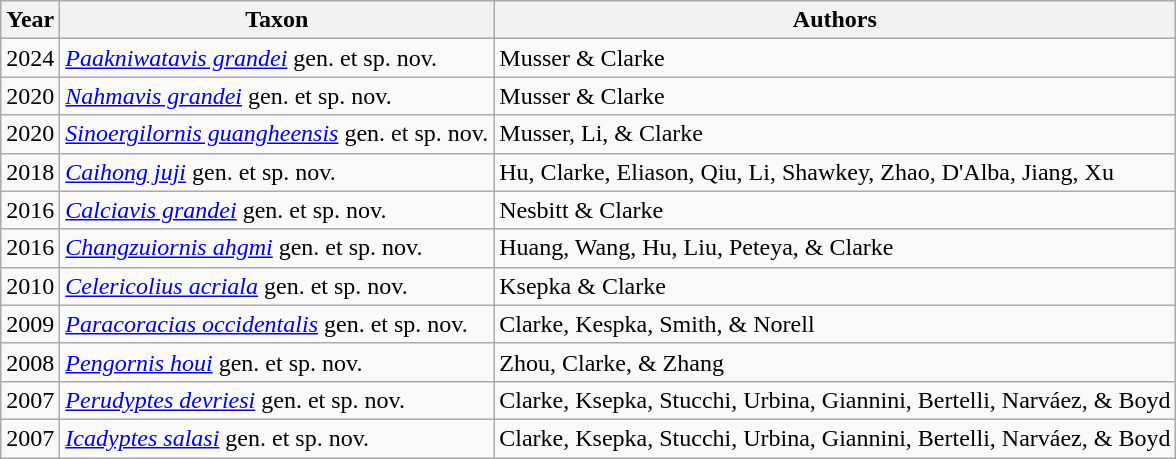<table class="wikitable sortable">
<tr>
<th>Year</th>
<th>Taxon</th>
<th>Authors</th>
</tr>
<tr>
<td>2024</td>
<td><em><a href='#'>Paakniwatavis grandei</a></em> gen. et sp. nov.</td>
<td>Musser & Clarke</td>
</tr>
<tr>
<td>2020</td>
<td><em><a href='#'>Nahmavis grandei</a></em> gen. et sp. nov.</td>
<td>Musser & Clarke</td>
</tr>
<tr>
<td>2020</td>
<td><em><a href='#'>Sinoergilornis guangheensis</a></em> gen. et sp. nov.</td>
<td>Musser, Li, & Clarke</td>
</tr>
<tr>
<td>2018</td>
<td><em><a href='#'>Caihong juji</a></em> gen. et sp. nov.</td>
<td>Hu, Clarke, Eliason, Qiu, Li, Shawkey, Zhao, D'Alba, Jiang, Xu</td>
</tr>
<tr>
<td>2016</td>
<td><em><a href='#'>Calciavis grandei</a></em> gen. et sp. nov.</td>
<td>Nesbitt & Clarke</td>
</tr>
<tr>
<td>2016</td>
<td><em><a href='#'>Changzuiornis ahgmi</a></em> gen. et sp. nov.</td>
<td>Huang, Wang, Hu, Liu, Peteya, & Clarke</td>
</tr>
<tr>
<td>2010</td>
<td><em><a href='#'>Celericolius acriala</a></em> gen. et sp. nov.</td>
<td>Ksepka & Clarke</td>
</tr>
<tr>
<td>2009</td>
<td><em><a href='#'>Paracoracias occidentalis</a></em> gen. et sp. nov.</td>
<td>Clarke, Kespka, Smith, & Norell</td>
</tr>
<tr>
<td>2008</td>
<td><a href='#'><em>Pengornis houi</em></a> gen. et sp. nov.</td>
<td>Zhou, Clarke, & Zhang</td>
</tr>
<tr>
<td>2007</td>
<td><em><a href='#'>Perudyptes devriesi</a></em> gen. et sp. nov.</td>
<td>Clarke, Ksepka, Stucchi, Urbina, Giannini, Bertelli, Narváez, & Boyd</td>
</tr>
<tr>
<td>2007</td>
<td><em><a href='#'>Icadyptes salasi</a></em> gen. et sp. nov.</td>
<td>Clarke, Ksepka, Stucchi, Urbina, Giannini, Bertelli, Narváez, & Boyd</td>
</tr>
</table>
